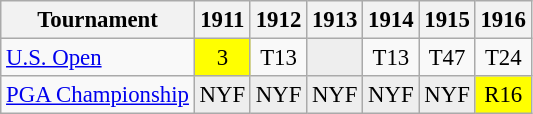<table class="wikitable" style="font-size:95%;text-align:center;">
<tr>
<th>Tournament</th>
<th>1911</th>
<th>1912</th>
<th>1913</th>
<th>1914</th>
<th>1915</th>
<th>1916</th>
</tr>
<tr>
<td align="left"><a href='#'>U.S. Open</a></td>
<td style="background:yellow;">3</td>
<td>T13</td>
<td style="background:#eeeeee;"></td>
<td>T13</td>
<td>T47</td>
<td>T24</td>
</tr>
<tr>
<td align="left"><a href='#'>PGA Championship</a></td>
<td style="background:#eeeeee;">NYF</td>
<td style="background:#eeeeee;">NYF</td>
<td style="background:#eeeeee;">NYF</td>
<td style="background:#eeeeee;">NYF</td>
<td style="background:#eeeeee;">NYF</td>
<td style="background:yellow;">R16</td>
</tr>
</table>
